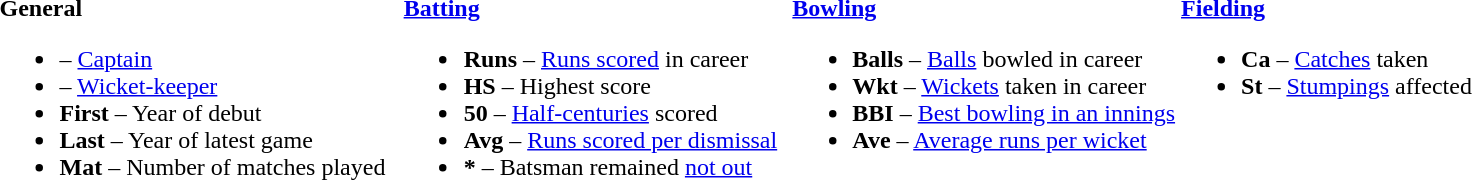<table>
<tr>
<td valign="top" style="width:26%"><br><strong>General</strong><ul><li> – <a href='#'>Captain</a></li><li> – <a href='#'>Wicket-keeper</a></li><li><strong>First</strong> – Year of debut</li><li><strong>Last</strong> – Year of latest game</li><li><strong>Mat</strong> – Number of matches played</li></ul></td>
<td valign="top" style="width:25%"><br><strong><a href='#'>Batting</a></strong><ul><li><strong>Runs</strong> – <a href='#'>Runs scored</a> in career</li><li><strong>HS</strong> – Highest score</li><li><strong>50</strong> – <a href='#'>Half-centuries</a> scored</li><li><strong>Avg</strong> – <a href='#'>Runs scored per dismissal</a></li><li><strong>*</strong> – Batsman remained <a href='#'>not out</a></li></ul></td>
<td valign="top" style="width:25%"><br><strong><a href='#'>Bowling</a></strong><ul><li><strong>Balls</strong> – <a href='#'>Balls</a> bowled in career</li><li><strong>Wkt</strong> – <a href='#'>Wickets</a> taken in career</li><li><strong>BBI</strong> – <a href='#'>Best bowling in an innings</a></li><li><strong>Ave</strong> – <a href='#'>Average runs per wicket</a></li></ul></td>
<td valign="top" style="width:24%"><br><strong><a href='#'>Fielding</a></strong><ul><li><strong>Ca</strong> – <a href='#'>Catches</a> taken</li><li><strong>St</strong> – <a href='#'>Stumpings</a> affected</li></ul></td>
</tr>
</table>
